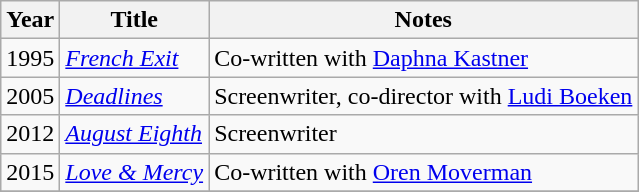<table class="wikitable">
<tr>
<th>Year</th>
<th>Title</th>
<th>Notes</th>
</tr>
<tr>
<td>1995</td>
<td><em><a href='#'>French Exit</a></em></td>
<td>Co-written with <a href='#'>Daphna Kastner</a></td>
</tr>
<tr>
<td>2005</td>
<td><em><a href='#'>Deadlines</a></em></td>
<td>Screenwriter, co-director with <a href='#'>Ludi Boeken</a></td>
</tr>
<tr>
<td>2012</td>
<td><em><a href='#'>August Eighth</a></em></td>
<td>Screenwriter</td>
</tr>
<tr>
<td>2015</td>
<td><em><a href='#'>Love & Mercy</a></em></td>
<td>Co-written with <a href='#'>Oren Moverman</a></td>
</tr>
<tr>
</tr>
</table>
